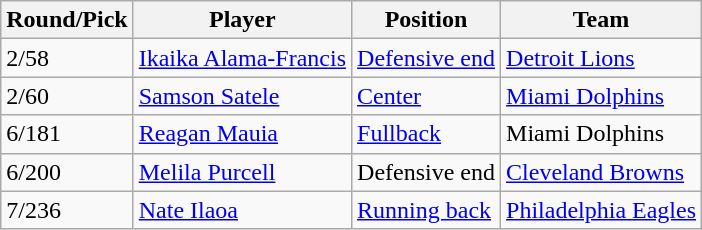<table class="wikitable">
<tr>
<th>Round/Pick</th>
<th>Player</th>
<th>Position</th>
<th>Team</th>
</tr>
<tr>
<td>2/58</td>
<td><a href='#'>Ikaika Alama-Francis</a></td>
<td><a href='#'>Defensive end</a></td>
<td><a href='#'>Detroit Lions</a></td>
</tr>
<tr>
<td>2/60</td>
<td><a href='#'>Samson Satele</a></td>
<td><a href='#'>Center</a></td>
<td><a href='#'>Miami Dolphins</a></td>
</tr>
<tr>
<td>6/181</td>
<td><a href='#'>Reagan Mauia</a></td>
<td><a href='#'>Fullback</a></td>
<td>Miami Dolphins</td>
</tr>
<tr>
<td>6/200</td>
<td><a href='#'>Melila Purcell</a></td>
<td>Defensive end</td>
<td><a href='#'>Cleveland Browns</a></td>
</tr>
<tr>
<td>7/236</td>
<td><a href='#'>Nate Ilaoa</a></td>
<td><a href='#'>Running back</a></td>
<td><a href='#'>Philadelphia Eagles</a></td>
</tr>
</table>
